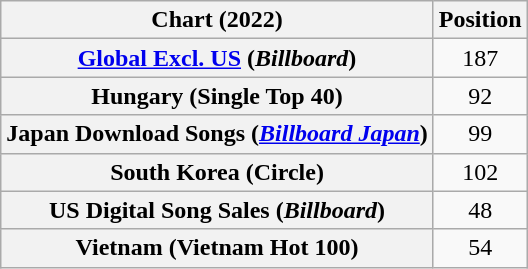<table class="wikitable sortable plainrowheaders" style="text-align:center">
<tr>
<th scope="col">Chart (2022)</th>
<th scope="col">Position</th>
</tr>
<tr>
<th scope="row"><a href='#'>Global Excl. US</a> (<em>Billboard</em>)</th>
<td>187</td>
</tr>
<tr>
<th scope="row">Hungary (Single Top 40)</th>
<td>92</td>
</tr>
<tr>
<th scope="row">Japan Download Songs (<em><a href='#'>Billboard Japan</a></em>)</th>
<td>99</td>
</tr>
<tr>
<th scope="row">South Korea (Circle)</th>
<td>102</td>
</tr>
<tr>
<th scope="row">US Digital Song Sales (<em>Billboard</em>)</th>
<td>48</td>
</tr>
<tr>
<th scope="row">Vietnam (Vietnam Hot 100)</th>
<td>54</td>
</tr>
</table>
